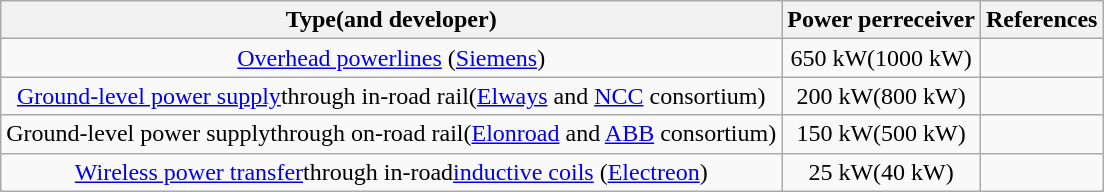<table class="wikitable floatright" style="text-align: center">
<tr>
<th>Type(and developer)</th>
<th>Power perreceiver</th>
<th>References</th>
</tr>
<tr>
<td><a href='#'>Overhead powerlines</a> (<a href='#'>Siemens</a>)</td>
<td>650 kW(1000 kW)</td>
<td></td>
</tr>
<tr>
<td><a href='#'>Ground-level power supply</a>through in-road rail(<a href='#'>Elways</a> and <a href='#'>NCC</a> consortium)</td>
<td>200 kW(800 kW)</td>
<td></td>
</tr>
<tr>
<td>Ground-level power supplythrough on-road rail(<a href='#'>Elonroad</a> and <a href='#'>ABB</a> consortium)</td>
<td>150 kW(500 kW)</td>
<td></td>
</tr>
<tr>
<td><a href='#'>Wireless power transfer</a>through in-road<a href='#'>inductive coils</a> (<a href='#'>Electreon</a>)</td>
<td>25 kW(40 kW)</td>
<td></td>
</tr>
</table>
